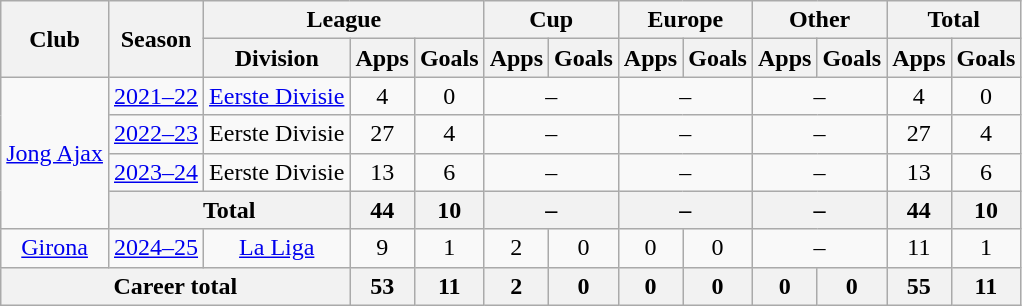<table class="wikitable" style="text-align: center;">
<tr>
<th rowspan="2">Club</th>
<th rowspan="2">Season</th>
<th colspan="3">League</th>
<th colspan="2">Cup</th>
<th colspan="2">Europe</th>
<th colspan="2">Other</th>
<th colspan="2">Total</th>
</tr>
<tr>
<th>Division</th>
<th>Apps</th>
<th>Goals</th>
<th>Apps</th>
<th>Goals</th>
<th>Apps</th>
<th>Goals</th>
<th>Apps</th>
<th>Goals</th>
<th>Apps</th>
<th>Goals</th>
</tr>
<tr>
<td rowspan="4"><a href='#'>Jong Ajax</a></td>
<td><a href='#'>2021–22</a></td>
<td><a href='#'>Eerste Divisie</a></td>
<td>4</td>
<td>0</td>
<td colspan="2">–</td>
<td colspan="2">–</td>
<td colspan="2">–</td>
<td>4</td>
<td>0</td>
</tr>
<tr>
<td><a href='#'>2022–23</a></td>
<td>Eerste Divisie</td>
<td>27</td>
<td>4</td>
<td colspan="2">–</td>
<td colspan="2">–</td>
<td colspan="2">–</td>
<td>27</td>
<td>4</td>
</tr>
<tr>
<td><a href='#'>2023–24</a></td>
<td>Eerste Divisie</td>
<td>13</td>
<td>6</td>
<td colspan="2">–</td>
<td colspan="2">–</td>
<td colspan="2">–</td>
<td>13</td>
<td>6</td>
</tr>
<tr>
<th colspan="2">Total</th>
<th>44</th>
<th>10</th>
<th colspan="2">–</th>
<th colspan="2">–</th>
<th colspan="2">–</th>
<th>44</th>
<th>10</th>
</tr>
<tr>
<td><a href='#'>Girona</a></td>
<td><a href='#'>2024–25</a></td>
<td><a href='#'>La Liga</a></td>
<td>9</td>
<td>1</td>
<td>2</td>
<td>0</td>
<td>0</td>
<td>0</td>
<td colspan="2">–</td>
<td>11</td>
<td>1</td>
</tr>
<tr>
<th colspan="3">Career total</th>
<th>53</th>
<th>11</th>
<th>2</th>
<th>0</th>
<th>0</th>
<th>0</th>
<th>0</th>
<th>0</th>
<th>55</th>
<th>11</th>
</tr>
</table>
